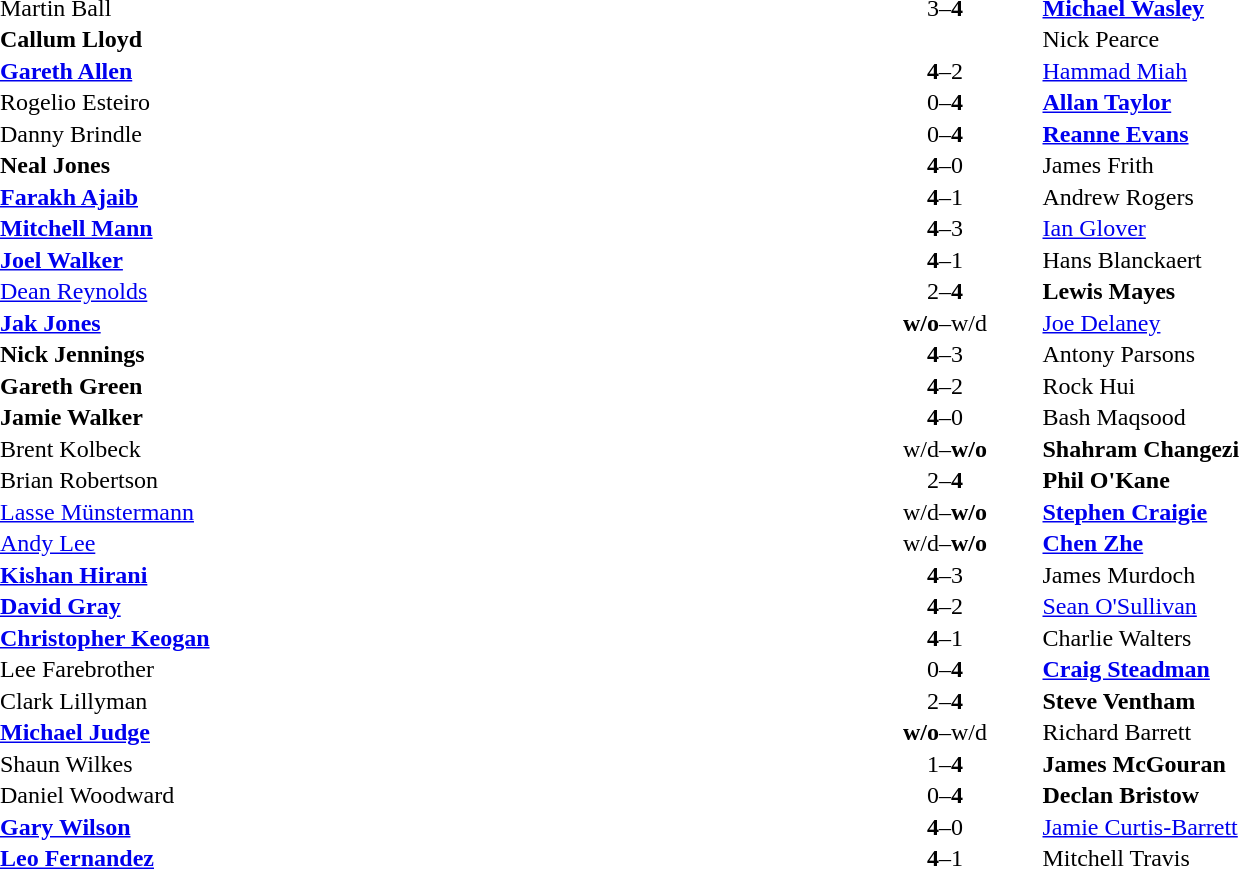<table width="100%" cellspacing="1">
<tr>
<th width=45%></th>
<th width=10%></th>
<th width=45%></th>
</tr>
<tr>
<td> Martin Ball</td>
<td align="center">3–<strong>4</strong></td>
<td> <strong><a href='#'>Michael Wasley</a></strong></td>
</tr>
<tr>
<td> <strong>Callum Lloyd</strong></td>
<td align="center"></td>
<td> Nick Pearce</td>
</tr>
<tr>
<td> <strong><a href='#'>Gareth Allen</a></strong></td>
<td align="center"><strong>4</strong>–2</td>
<td> <a href='#'>Hammad Miah</a></td>
</tr>
<tr>
<td> Rogelio Esteiro</td>
<td align="center">0–<strong>4</strong></td>
<td> <strong><a href='#'>Allan Taylor</a></strong></td>
</tr>
<tr>
<td> Danny Brindle</td>
<td align="center">0–<strong>4</strong></td>
<td> <strong><a href='#'>Reanne Evans</a></strong></td>
</tr>
<tr>
<td> <strong>Neal Jones</strong></td>
<td align="center"><strong>4</strong>–0</td>
<td> James Frith</td>
</tr>
<tr>
<td> <strong><a href='#'>Farakh Ajaib</a></strong></td>
<td align="center"><strong>4</strong>–1</td>
<td> Andrew Rogers</td>
</tr>
<tr>
<td> <strong><a href='#'>Mitchell Mann</a></strong></td>
<td align="center"><strong>4</strong>–3</td>
<td> <a href='#'>Ian Glover</a></td>
</tr>
<tr>
<td> <strong><a href='#'>Joel Walker</a></strong></td>
<td align="center"><strong>4</strong>–1</td>
<td> Hans Blanckaert</td>
</tr>
<tr>
<td> <a href='#'>Dean Reynolds</a></td>
<td align="center">2–<strong>4</strong></td>
<td> <strong>Lewis Mayes</strong></td>
</tr>
<tr>
<td> <strong><a href='#'>Jak Jones</a></strong></td>
<td align="center"><strong>w/o</strong>–w/d</td>
<td> <a href='#'>Joe Delaney</a></td>
</tr>
<tr>
<td> <strong>Nick Jennings</strong></td>
<td align="center"><strong>4</strong>–3</td>
<td> Antony Parsons</td>
</tr>
<tr>
<td> <strong>Gareth Green</strong></td>
<td align="center"><strong>4</strong>–2</td>
<td> Rock Hui</td>
</tr>
<tr>
<td> <strong>Jamie Walker</strong></td>
<td align="center"><strong>4</strong>–0</td>
<td> Bash Maqsood</td>
</tr>
<tr>
<td> Brent Kolbeck</td>
<td align="center">w/d–<strong>w/o</strong></td>
<td> <strong>Shahram Changezi</strong></td>
</tr>
<tr>
<td> Brian Robertson</td>
<td align="center">2–<strong>4</strong></td>
<td> <strong>Phil O'Kane</strong></td>
</tr>
<tr>
<td> <a href='#'>Lasse Münstermann</a></td>
<td align="center">w/d–<strong>w/o</strong></td>
<td> <strong><a href='#'>Stephen Craigie</a></strong></td>
</tr>
<tr>
<td> <a href='#'>Andy Lee</a></td>
<td align="center">w/d–<strong>w/o</strong></td>
<td> <strong><a href='#'>Chen Zhe</a></strong></td>
</tr>
<tr>
<td> <strong><a href='#'>Kishan Hirani</a></strong></td>
<td align="center"><strong>4</strong>–3</td>
<td> James Murdoch</td>
</tr>
<tr>
<td> <strong><a href='#'>David Gray</a></strong></td>
<td align="center"><strong>4</strong>–2</td>
<td> <a href='#'>Sean O'Sullivan</a></td>
</tr>
<tr>
<td> <strong><a href='#'>Christopher Keogan</a></strong></td>
<td align="center"><strong>4</strong>–1</td>
<td> Charlie Walters</td>
</tr>
<tr>
<td> Lee Farebrother</td>
<td align="center">0–<strong>4</strong></td>
<td> <strong><a href='#'>Craig Steadman</a></strong></td>
</tr>
<tr>
<td> Clark Lillyman</td>
<td align="center">2–<strong>4</strong></td>
<td> <strong>Steve Ventham</strong></td>
</tr>
<tr>
<td> <strong><a href='#'>Michael Judge</a></strong></td>
<td align="center"><strong>w/o</strong>–w/d</td>
<td> Richard Barrett</td>
</tr>
<tr>
<td> Shaun Wilkes</td>
<td align="center">1–<strong>4</strong></td>
<td> <strong>James McGouran</strong></td>
</tr>
<tr>
<td> Daniel Woodward</td>
<td align="center">0–<strong>4</strong></td>
<td> <strong>Declan Bristow</strong></td>
</tr>
<tr>
<td> <strong><a href='#'>Gary Wilson</a></strong></td>
<td align="center"><strong>4</strong>–0</td>
<td> <a href='#'>Jamie Curtis-Barrett</a></td>
</tr>
<tr>
<td> <strong><a href='#'>Leo Fernandez</a></strong></td>
<td align="center"><strong>4</strong>–1</td>
<td> Mitchell Travis</td>
</tr>
</table>
